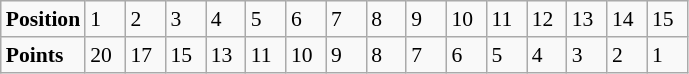<table class="wikitable" style="font-size: 90%;">
<tr>
<td><strong>Position</strong></td>
<td width=20>1</td>
<td width=20>2</td>
<td width=20>3</td>
<td width=20>4</td>
<td width=20>5</td>
<td width=20>6</td>
<td width=20>7</td>
<td width=20>8</td>
<td width=20>9</td>
<td width=20>10</td>
<td width=20>11</td>
<td width=20>12</td>
<td width=20>13</td>
<td width=20>14</td>
<td width=20>15</td>
</tr>
<tr>
<td><strong>Points</strong></td>
<td>20</td>
<td>17</td>
<td>15</td>
<td>13</td>
<td>11</td>
<td>10</td>
<td>9</td>
<td>8</td>
<td>7</td>
<td>6</td>
<td>5</td>
<td>4</td>
<td>3</td>
<td>2</td>
<td>1</td>
</tr>
</table>
